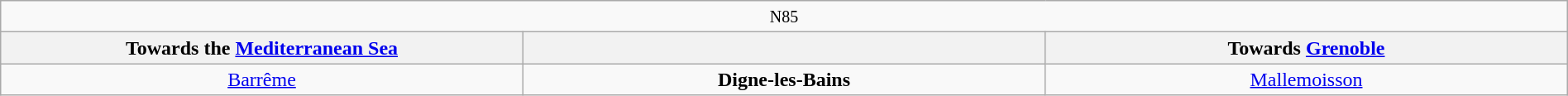<table border="1" width=100% style="text-align: center;" class="wikitable">
<tr>
<td colspan="3" style="text-align: center;"><small>N85</small> </td>
</tr>
<tr>
<th width=33%>Towards the <a href='#'>Mediterranean Sea</a></th>
<th width=33%></th>
<th width=33%>Towards <a href='#'>Grenoble</a></th>
</tr>
<tr>
<td><a href='#'>Barrême</a></td>
<td><strong>Digne-les-Bains</strong></td>
<td><a href='#'>Mallemoisson</a></td>
</tr>
</table>
